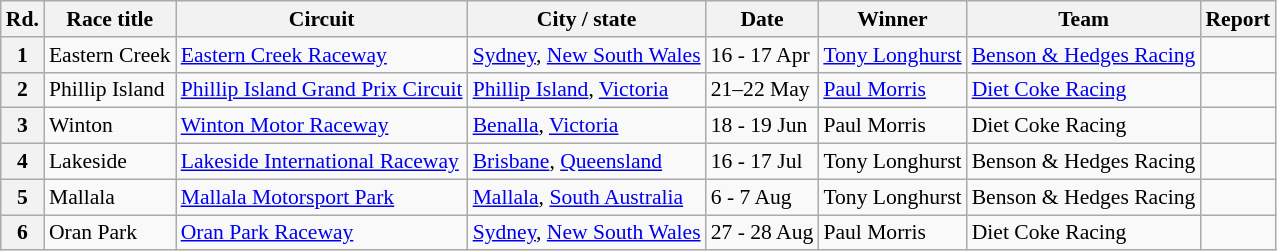<table class="wikitable" style="font-size: 90%">
<tr>
<th>Rd.</th>
<th>Race title</th>
<th>Circuit</th>
<th>City / state</th>
<th>Date</th>
<th>Winner</th>
<th>Team</th>
<th>Report</th>
</tr>
<tr>
<th>1</th>
<td> Eastern Creek</td>
<td><a href='#'>Eastern Creek Raceway</a></td>
<td><a href='#'>Sydney</a>, <a href='#'>New South Wales</a></td>
<td>16 - 17 Apr</td>
<td><a href='#'>Tony Longhurst</a></td>
<td><a href='#'>Benson & Hedges Racing</a></td>
<td></td>
</tr>
<tr>
<th>2</th>
<td> Phillip Island</td>
<td><a href='#'>Phillip Island Grand Prix Circuit</a></td>
<td><a href='#'>Phillip Island</a>, <a href='#'>Victoria</a></td>
<td>21–22 May</td>
<td><a href='#'>Paul Morris</a></td>
<td><a href='#'>Diet Coke Racing</a></td>
<td></td>
</tr>
<tr>
<th>3</th>
<td> Winton</td>
<td><a href='#'>Winton Motor Raceway</a></td>
<td><a href='#'>Benalla</a>, <a href='#'>Victoria</a></td>
<td>18 - 19 Jun</td>
<td>Paul Morris</td>
<td>Diet Coke Racing</td>
<td></td>
</tr>
<tr>
<th>4</th>
<td> Lakeside</td>
<td><a href='#'>Lakeside International Raceway</a></td>
<td><a href='#'>Brisbane</a>, <a href='#'>Queensland</a></td>
<td>16 - 17 Jul</td>
<td>Tony Longhurst</td>
<td>Benson & Hedges Racing</td>
<td></td>
</tr>
<tr>
<th>5</th>
<td> Mallala</td>
<td><a href='#'>Mallala Motorsport Park</a></td>
<td><a href='#'>Mallala</a>, <a href='#'>South Australia</a></td>
<td>6 - 7 Aug</td>
<td>Tony Longhurst</td>
<td>Benson & Hedges Racing</td>
<td></td>
</tr>
<tr>
<th>6</th>
<td> Oran Park</td>
<td><a href='#'>Oran Park Raceway</a></td>
<td><a href='#'>Sydney</a>, <a href='#'>New South Wales</a></td>
<td>27 - 28 Aug</td>
<td>Paul Morris</td>
<td>Diet Coke Racing</td>
<td></td>
</tr>
</table>
